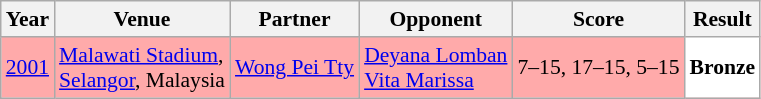<table class="sortable wikitable" style="font-size: 90%;">
<tr>
<th>Year</th>
<th>Venue</th>
<th>Partner</th>
<th>Opponent</th>
<th>Score</th>
<th>Result</th>
</tr>
<tr style="background:#FFAAAA">
<td align="center"><a href='#'>2001</a></td>
<td align="left"><a href='#'>Malawati Stadium</a>,<br><a href='#'>Selangor</a>, Malaysia</td>
<td align="left"> <a href='#'>Wong Pei Tty</a></td>
<td align="left"> <a href='#'>Deyana Lomban</a><br> <a href='#'>Vita Marissa</a></td>
<td align="left">7–15, 17–15, 5–15</td>
<td style="text-align:left; background:white"> <strong>Bronze</strong></td>
</tr>
</table>
